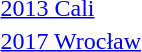<table>
<tr>
<td><a href='#'>2013 Cali</a></td>
<td></td>
<td></td>
<td></td>
</tr>
<tr>
<td><a href='#'>2017 Wrocław</a></td>
<td></td>
<td></td>
<td></td>
</tr>
</table>
